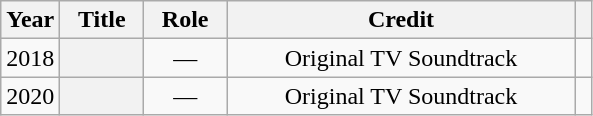<table class="wikitable plainrowheaders unsortable" style="text-align:center">
<tr>
<th style="width:10%;">Year</th>
<th>Title</th>
<th>Role</th>
<th>Credit</th>
<th></th>
</tr>
<tr>
<td>2018</td>
<th scope="row"></th>
<td>—</td>
<td>Original TV Soundtrack</td>
<td style="text-align: center;"></td>
</tr>
<tr>
<td>2020</td>
<th scope="row"></th>
<td>—</td>
<td>Original TV Soundtrack</td>
<td style="text-align: center;"></td>
</tr>
</table>
